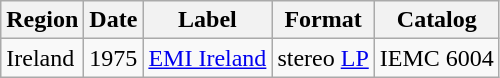<table class="wikitable">
<tr>
<th>Region</th>
<th>Date</th>
<th>Label</th>
<th>Format</th>
<th>Catalog</th>
</tr>
<tr>
<td rowspan="1">Ireland</td>
<td rowspan="1">1975</td>
<td rowspan="1"><a href='#'>EMI Ireland</a></td>
<td>stereo <a href='#'>LP</a></td>
<td>IEMC 6004</td>
</tr>
</table>
